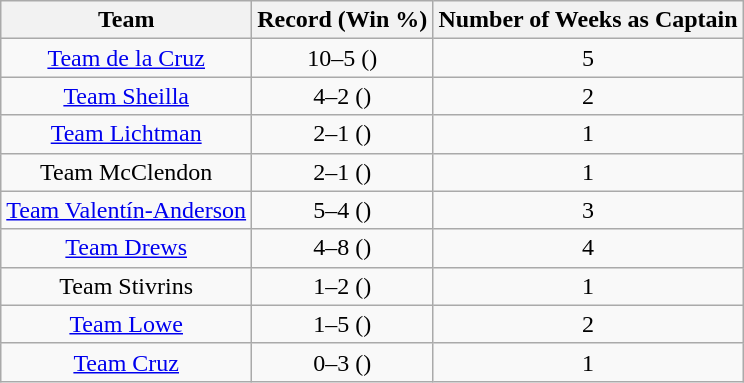<table class="wikitable" style="text-align:center;">
<tr>
<th>Team</th>
<th>Record (Win %)</th>
<th>Number of Weeks as Captain</th>
</tr>
<tr>
<td><a href='#'>Team de la Cruz</a></td>
<td>10–5 ()</td>
<td>5</td>
</tr>
<tr>
<td><a href='#'>Team Sheilla</a></td>
<td>4–2 ()</td>
<td>2</td>
</tr>
<tr>
<td><a href='#'>Team Lichtman</a></td>
<td>2–1 ()</td>
<td>1</td>
</tr>
<tr>
<td>Team McClendon</td>
<td>2–1 ()</td>
<td>1</td>
</tr>
<tr>
<td><a href='#'>Team Valentín-Anderson</a></td>
<td>5–4 ()</td>
<td>3</td>
</tr>
<tr>
<td><a href='#'>Team Drews</a></td>
<td>4–8 ()</td>
<td>4</td>
</tr>
<tr>
<td>Team Stivrins</td>
<td>1–2 ()</td>
<td>1</td>
</tr>
<tr>
<td><a href='#'>Team Lowe</a></td>
<td>1–5 ()</td>
<td>2</td>
</tr>
<tr>
<td><a href='#'>Team Cruz</a></td>
<td>0–3 ()</td>
<td>1</td>
</tr>
</table>
